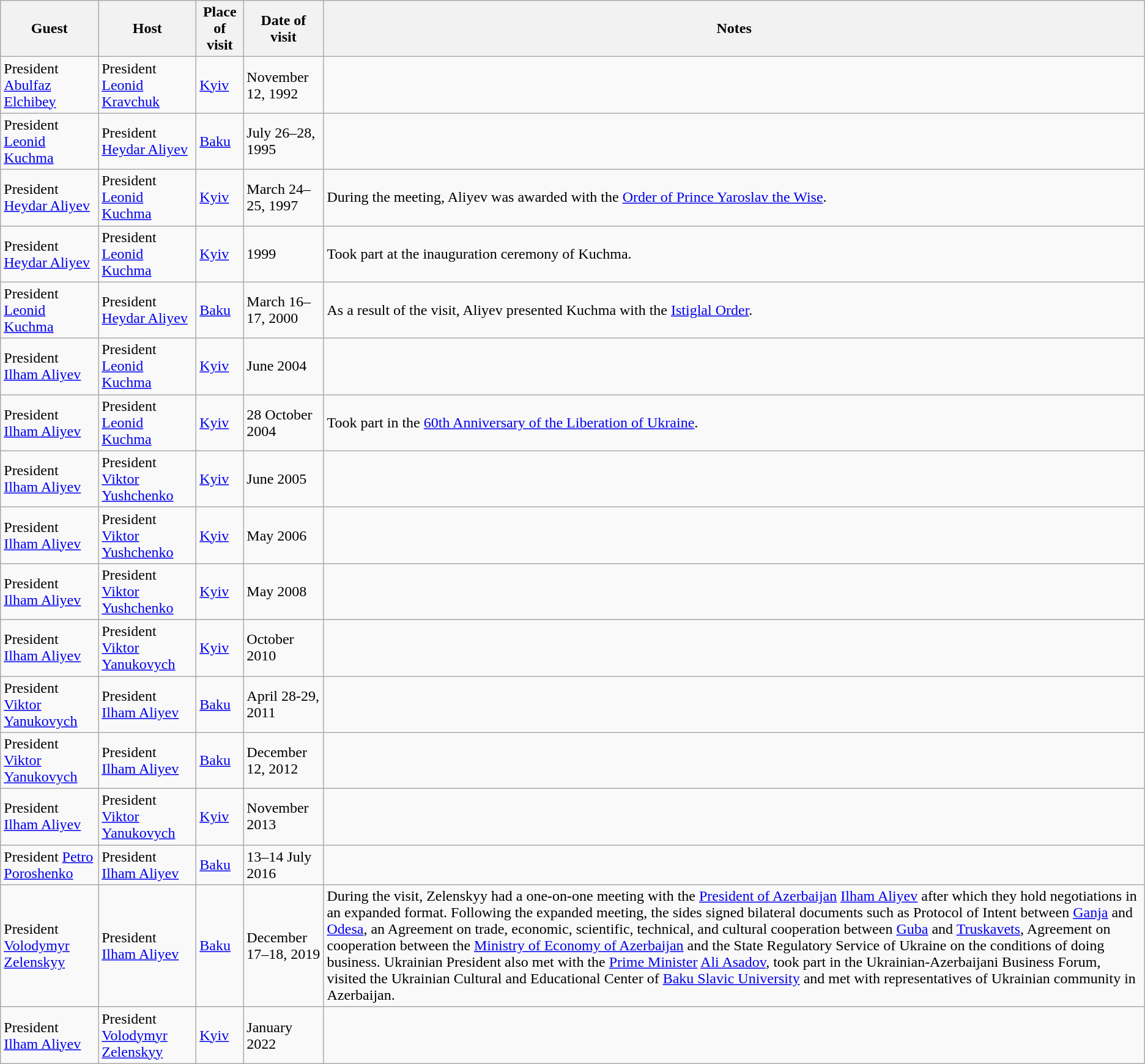<table class="wikitable" border="1">
<tr>
<th>Guest</th>
<th>Host</th>
<th>Place of visit</th>
<th>Date of visit</th>
<th>Notes</th>
</tr>
<tr>
<td> President <a href='#'>Abulfaz Elchibey</a></td>
<td> President <a href='#'>Leonid Kravchuk</a></td>
<td><a href='#'>Kyiv</a></td>
<td>November 12, 1992</td>
<td></td>
</tr>
<tr>
<td> President <a href='#'>Leonid Kuchma</a></td>
<td> President <a href='#'>Heydar Aliyev</a></td>
<td><a href='#'>Baku</a></td>
<td>July 26–28, 1995</td>
<td></td>
</tr>
<tr>
<td> President <a href='#'>Heydar Aliyev</a></td>
<td> President <a href='#'>Leonid Kuchma</a></td>
<td><a href='#'>Kyiv</a></td>
<td>March 24–25, 1997</td>
<td>During the meeting, Aliyev was awarded with the <a href='#'>Order of Prince Yaroslav the Wise</a>.</td>
</tr>
<tr>
<td> President <a href='#'>Heydar Aliyev</a></td>
<td> President <a href='#'>Leonid Kuchma</a></td>
<td><a href='#'>Kyiv</a></td>
<td>1999</td>
<td>Took part at the inauguration ceremony of Kuchma.</td>
</tr>
<tr>
<td> President <a href='#'>Leonid Kuchma</a></td>
<td> President <a href='#'>Heydar Aliyev</a></td>
<td><a href='#'>Baku</a></td>
<td>March 16–17, 2000</td>
<td>As a result of the visit, Aliyev presented Kuchma with the <a href='#'>Istiglal Order</a>.</td>
</tr>
<tr>
<td> President <a href='#'>Ilham Aliyev</a></td>
<td> President <a href='#'>Leonid Kuchma</a></td>
<td><a href='#'>Kyiv</a></td>
<td>June 2004</td>
<td></td>
</tr>
<tr>
<td> President <a href='#'>Ilham Aliyev</a></td>
<td> President <a href='#'>Leonid Kuchma</a></td>
<td><a href='#'>Kyiv</a></td>
<td>28 October 2004</td>
<td>Took part in the <a href='#'>60th Anniversary of the Liberation of Ukraine</a>.</td>
</tr>
<tr>
<td> President <a href='#'>Ilham Aliyev</a></td>
<td> President <a href='#'>Viktor Yushchenko</a></td>
<td><a href='#'>Kyiv</a></td>
<td>June 2005</td>
<td></td>
</tr>
<tr>
<td> President <a href='#'>Ilham Aliyev</a></td>
<td> President <a href='#'>Viktor Yushchenko</a></td>
<td><a href='#'>Kyiv</a></td>
<td>May 2006</td>
<td></td>
</tr>
<tr>
<td> President <a href='#'>Ilham Aliyev</a></td>
<td> President <a href='#'>Viktor Yushchenko</a></td>
<td><a href='#'>Kyiv</a></td>
<td>May 2008</td>
<td></td>
</tr>
<tr>
<td> President <a href='#'>Ilham Aliyev</a></td>
<td> President <a href='#'>Viktor Yanukovych</a></td>
<td><a href='#'>Kyiv</a></td>
<td>October 2010</td>
<td></td>
</tr>
<tr>
<td> President <a href='#'>Viktor Yanukovych</a></td>
<td> President <a href='#'>Ilham Aliyev</a></td>
<td><a href='#'>Baku</a></td>
<td>April 28-29, 2011</td>
<td></td>
</tr>
<tr>
<td> President <a href='#'>Viktor Yanukovych</a></td>
<td> President <a href='#'>Ilham Aliyev</a></td>
<td><a href='#'>Baku</a></td>
<td>December 12, 2012</td>
<td></td>
</tr>
<tr>
<td> President <a href='#'>Ilham Aliyev</a></td>
<td> President <a href='#'>Viktor Yanukovych</a></td>
<td><a href='#'>Kyiv</a></td>
<td>November 2013</td>
<td></td>
</tr>
<tr>
<td> President <a href='#'>Petro Poroshenko</a></td>
<td> President <a href='#'>Ilham Aliyev</a></td>
<td><a href='#'>Baku</a></td>
<td>13–14 July 2016</td>
<td></td>
</tr>
<tr>
<td> President <a href='#'>Volodymyr Zelenskyy</a></td>
<td> President <a href='#'>Ilham Aliyev</a></td>
<td><a href='#'>Baku</a></td>
<td>December 17–18, 2019</td>
<td>During the visit, Zelenskyy had a one-on-one meeting with the <a href='#'>President of Azerbaijan</a> <a href='#'>Ilham Aliyev</a> after which they hold negotiations in an expanded format. Following the expanded meeting, the sides signed bilateral documents such as Protocol of Intent between <a href='#'>Ganja</a> and <a href='#'>Odesa</a>, an Agreement on trade, economic, scientific, technical, and cultural cooperation between <a href='#'>Guba</a> and <a href='#'>Truskavets</a>, Agreement on cooperation between the <a href='#'>Ministry of Economy of Azerbaijan</a> and the State Regulatory Service of Ukraine on the conditions of doing business. Ukrainian President also met with the <a href='#'>Prime Minister</a> <a href='#'>Ali Asadov</a>, took part in the Ukrainian-Azerbaijani Business Forum, visited the Ukrainian Cultural and Educational Center of <a href='#'>Baku Slavic University</a> and met with representatives of Ukrainian community in Azerbaijan.</td>
</tr>
<tr>
<td> President <a href='#'>Ilham Aliyev</a></td>
<td> President <a href='#'>Volodymyr Zelenskyy</a></td>
<td><a href='#'>Kyiv</a></td>
<td>January 2022</td>
<td></td>
</tr>
</table>
